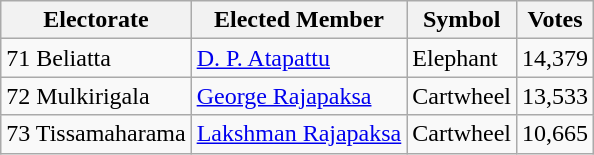<table class="wikitable" border="1">
<tr>
<th>Electorate</th>
<th>Elected Member</th>
<th>Symbol</th>
<th>Votes</th>
</tr>
<tr>
<td>71 Beliatta</td>
<td><a href='#'>D. P. Atapattu</a></td>
<td>Elephant</td>
<td>14,379</td>
</tr>
<tr>
<td>72 Mulkirigala</td>
<td><a href='#'>George Rajapaksa</a></td>
<td>Cartwheel</td>
<td>13,533</td>
</tr>
<tr>
<td>73 Tissamaharama</td>
<td><a href='#'>Lakshman Rajapaksa</a></td>
<td>Cartwheel</td>
<td>10,665</td>
</tr>
</table>
